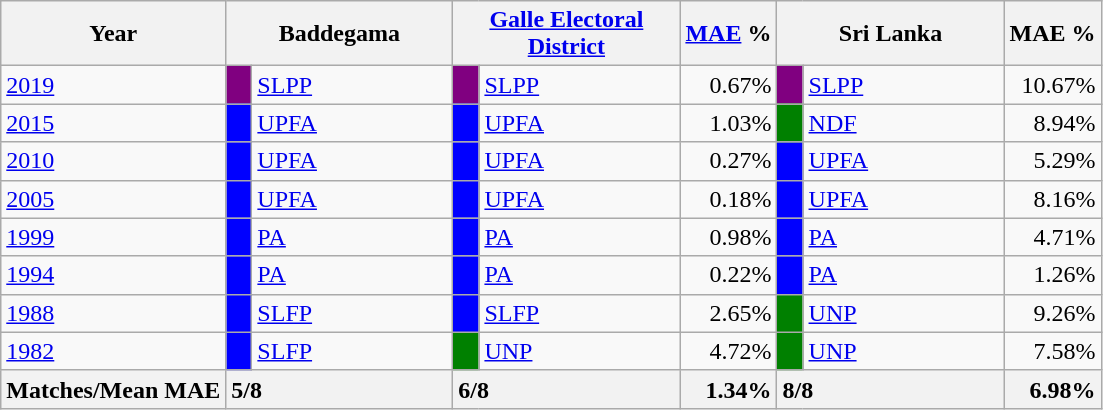<table class="wikitable">
<tr>
<th>Year</th>
<th colspan="2" width="144px">Baddegama</th>
<th colspan="2" width="144px"><a href='#'>Galle Electoral District</a></th>
<th><a href='#'>MAE</a> %</th>
<th colspan="2" width="144px">Sri Lanka</th>
<th>MAE %</th>
</tr>
<tr>
<td><a href='#'>2019</a></td>
<td style="background-color:purple;" width="10px"></td>
<td style="text-align:left;"><a href='#'>SLPP</a></td>
<td style="background-color:purple;" width="10px"></td>
<td style="text-align:left;"><a href='#'>SLPP</a></td>
<td style="text-align:right;">0.67%</td>
<td style="background-color:purple;" width="10px"></td>
<td style="text-align:left;"><a href='#'>SLPP</a></td>
<td style="text-align:right;">10.67%</td>
</tr>
<tr>
<td><a href='#'>2015</a></td>
<td style="background-color:blue;" width="10px"></td>
<td style="text-align:left;"><a href='#'>UPFA</a></td>
<td style="background-color:blue;" width="10px"></td>
<td style="text-align:left;"><a href='#'>UPFA</a></td>
<td style="text-align:right;">1.03%</td>
<td style="background-color:green;" width="10px"></td>
<td style="text-align:left;"><a href='#'>NDF</a></td>
<td style="text-align:right;">8.94%</td>
</tr>
<tr>
<td><a href='#'>2010</a></td>
<td style="background-color:blue;" width="10px"></td>
<td style="text-align:left;"><a href='#'>UPFA</a></td>
<td style="background-color:blue;" width="10px"></td>
<td style="text-align:left;"><a href='#'>UPFA</a></td>
<td style="text-align:right;">0.27%</td>
<td style="background-color:blue;" width="10px"></td>
<td style="text-align:left;"><a href='#'>UPFA</a></td>
<td style="text-align:right;">5.29%</td>
</tr>
<tr>
<td><a href='#'>2005</a></td>
<td style="background-color:blue;" width="10px"></td>
<td style="text-align:left;"><a href='#'>UPFA</a></td>
<td style="background-color:blue;" width="10px"></td>
<td style="text-align:left;"><a href='#'>UPFA</a></td>
<td style="text-align:right;">0.18%</td>
<td style="background-color:blue;" width="10px"></td>
<td style="text-align:left;"><a href='#'>UPFA</a></td>
<td style="text-align:right;">8.16%</td>
</tr>
<tr>
<td><a href='#'>1999</a></td>
<td style="background-color:blue;" width="10px"></td>
<td style="text-align:left;"><a href='#'>PA</a></td>
<td style="background-color:blue;" width="10px"></td>
<td style="text-align:left;"><a href='#'>PA</a></td>
<td style="text-align:right;">0.98%</td>
<td style="background-color:blue;" width="10px"></td>
<td style="text-align:left;"><a href='#'>PA</a></td>
<td style="text-align:right;">4.71%</td>
</tr>
<tr>
<td><a href='#'>1994</a></td>
<td style="background-color:blue;" width="10px"></td>
<td style="text-align:left;"><a href='#'>PA</a></td>
<td style="background-color:blue;" width="10px"></td>
<td style="text-align:left;"><a href='#'>PA</a></td>
<td style="text-align:right;">0.22%</td>
<td style="background-color:blue;" width="10px"></td>
<td style="text-align:left;"><a href='#'>PA</a></td>
<td style="text-align:right;">1.26%</td>
</tr>
<tr>
<td><a href='#'>1988</a></td>
<td style="background-color:blue;" width="10px"></td>
<td style="text-align:left;"><a href='#'>SLFP</a></td>
<td style="background-color:blue;" width="10px"></td>
<td style="text-align:left;"><a href='#'>SLFP</a></td>
<td style="text-align:right;">2.65%</td>
<td style="background-color:green;" width="10px"></td>
<td style="text-align:left;"><a href='#'>UNP</a></td>
<td style="text-align:right;">9.26%</td>
</tr>
<tr>
<td><a href='#'>1982</a></td>
<td style="background-color:blue;" width="10px"></td>
<td style="text-align:left;"><a href='#'>SLFP</a></td>
<td style="background-color:green;" width="10px"></td>
<td style="text-align:left;"><a href='#'>UNP</a></td>
<td style="text-align:right;">4.72%</td>
<td style="background-color:green;" width="10px"></td>
<td style="text-align:left;"><a href='#'>UNP</a></td>
<td style="text-align:right;">7.58%</td>
</tr>
<tr>
<th>Matches/Mean MAE</th>
<th style="text-align:left;"colspan="2" width="144px">5/8</th>
<th style="text-align:left;"colspan="2" width="144px">6/8</th>
<th style="text-align:right;">1.34%</th>
<th style="text-align:left;"colspan="2" width="144px">8/8</th>
<th style="text-align:right;">6.98%</th>
</tr>
</table>
